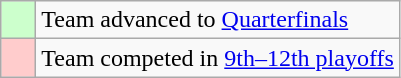<table class="wikitable">
<tr>
<td style="background: #ccffcc;">    </td>
<td>Team advanced to <a href='#'>Quarterfinals</a></td>
</tr>
<tr>
<td style="background: #ffcccc;">    </td>
<td>Team competed in <a href='#'>9th–12th playoffs</a></td>
</tr>
</table>
